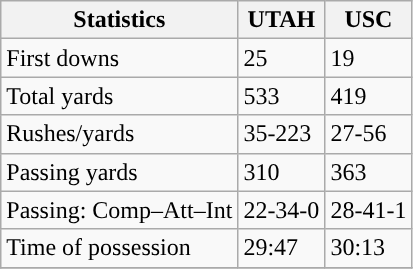<table class="wikitable" style="float: left;">
<tr>
<th>Statistics</th>
<th>UTAH</th>
<th>USC</th>
</tr>
<tr>
<td>First downs</td>
<td>25</td>
<td>19</td>
</tr>
<tr>
<td>Total yards</td>
<td>533</td>
<td>419</td>
</tr>
<tr>
<td>Rushes/yards</td>
<td>35-223</td>
<td>27-56</td>
</tr>
<tr>
<td>Passing yards</td>
<td>310</td>
<td>363</td>
</tr>
<tr>
<td>Passing: Comp–Att–Int</td>
<td>22-34-0</td>
<td>28-41-1</td>
</tr>
<tr>
<td>Time of possession</td>
<td>29:47</td>
<td>30:13</td>
</tr>
<tr>
</tr>
</table>
